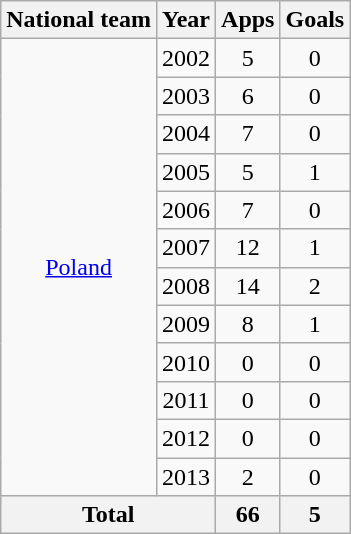<table class="wikitable" style="text-align:center">
<tr>
<th>National team</th>
<th>Year</th>
<th>Apps</th>
<th>Goals</th>
</tr>
<tr>
<td rowspan="12"><a href='#'>Poland</a></td>
<td>2002</td>
<td>5</td>
<td>0</td>
</tr>
<tr>
<td>2003</td>
<td>6</td>
<td>0</td>
</tr>
<tr>
<td>2004</td>
<td>7</td>
<td>0</td>
</tr>
<tr>
<td>2005</td>
<td>5</td>
<td>1</td>
</tr>
<tr>
<td>2006</td>
<td>7</td>
<td>0</td>
</tr>
<tr>
<td>2007</td>
<td>12</td>
<td>1</td>
</tr>
<tr>
<td>2008</td>
<td>14</td>
<td>2</td>
</tr>
<tr>
<td>2009</td>
<td>8</td>
<td>1</td>
</tr>
<tr>
<td>2010</td>
<td>0</td>
<td>0</td>
</tr>
<tr>
<td>2011</td>
<td>0</td>
<td>0</td>
</tr>
<tr>
<td>2012</td>
<td>0</td>
<td>0</td>
</tr>
<tr>
<td>2013</td>
<td>2</td>
<td>0</td>
</tr>
<tr>
<th colspan="2">Total</th>
<th>66</th>
<th>5</th>
</tr>
</table>
